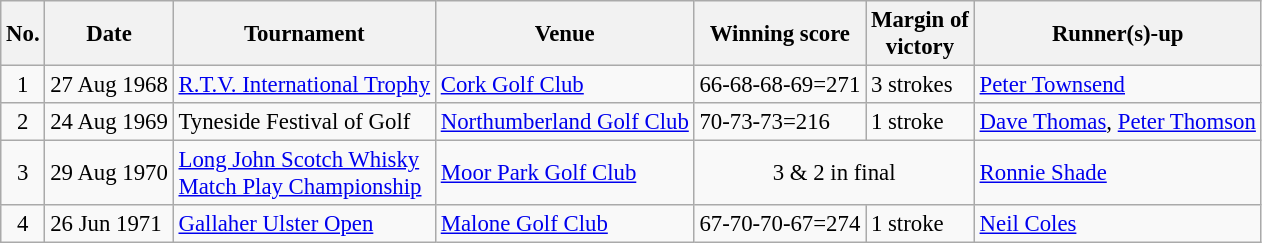<table class="wikitable" style="font-size:95%;">
<tr>
<th>No.</th>
<th>Date</th>
<th>Tournament</th>
<th>Venue</th>
<th>Winning score</th>
<th>Margin of<br>victory</th>
<th>Runner(s)-up</th>
</tr>
<tr>
<td align=center>1</td>
<td>27 Aug 1968</td>
<td><a href='#'>R.T.V. International Trophy</a></td>
<td><a href='#'>Cork Golf Club</a></td>
<td>66-68-68-69=271</td>
<td>3 strokes</td>
<td> <a href='#'>Peter Townsend</a></td>
</tr>
<tr>
<td align=center>2</td>
<td>24 Aug 1969</td>
<td>Tyneside Festival of Golf</td>
<td><a href='#'>Northumberland Golf Club</a></td>
<td>70-73-73=216</td>
<td>1 stroke</td>
<td> <a href='#'>Dave Thomas</a>,  <a href='#'>Peter Thomson</a></td>
</tr>
<tr>
<td align=center>3</td>
<td>29 Aug 1970</td>
<td><a href='#'>Long John Scotch Whisky<br>Match Play Championship</a></td>
<td><a href='#'>Moor Park Golf Club</a></td>
<td colspan=2 align=center>3 & 2 in final</td>
<td> <a href='#'>Ronnie Shade</a></td>
</tr>
<tr>
<td align=center>4</td>
<td>26 Jun 1971</td>
<td><a href='#'>Gallaher Ulster Open</a></td>
<td><a href='#'>Malone Golf Club</a></td>
<td>67-70-70-67=274</td>
<td>1 stroke</td>
<td> <a href='#'>Neil Coles</a></td>
</tr>
</table>
